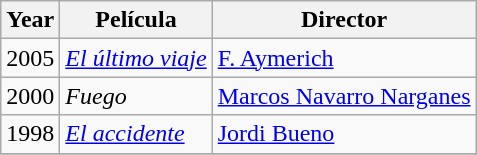<table class="wikitable">
<tr>
<th>Year</th>
<th>Película</th>
<th>Director</th>
</tr>
<tr>
<td>2005</td>
<td><em><a href='#'>El último viaje</a></em></td>
<td><a href='#'>F. Aymerich</a></td>
</tr>
<tr>
<td>2000</td>
<td><em>Fuego</em></td>
<td><a href='#'>Marcos Navarro Narganes</a></td>
</tr>
<tr>
<td>1998</td>
<td><em><a href='#'>El accidente</a></em></td>
<td><a href='#'>Jordi Bueno</a></td>
</tr>
<tr>
</tr>
</table>
